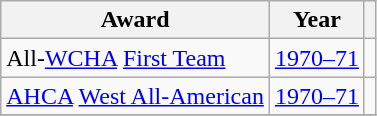<table class="wikitable">
<tr>
<th>Award</th>
<th>Year</th>
<th></th>
</tr>
<tr>
<td>All-<a href='#'>WCHA</a> <a href='#'>First Team</a></td>
<td><a href='#'>1970–71</a></td>
<td></td>
</tr>
<tr>
<td><a href='#'>AHCA</a> <a href='#'>West All-American</a></td>
<td><a href='#'>1970–71</a></td>
<td></td>
</tr>
<tr>
</tr>
</table>
